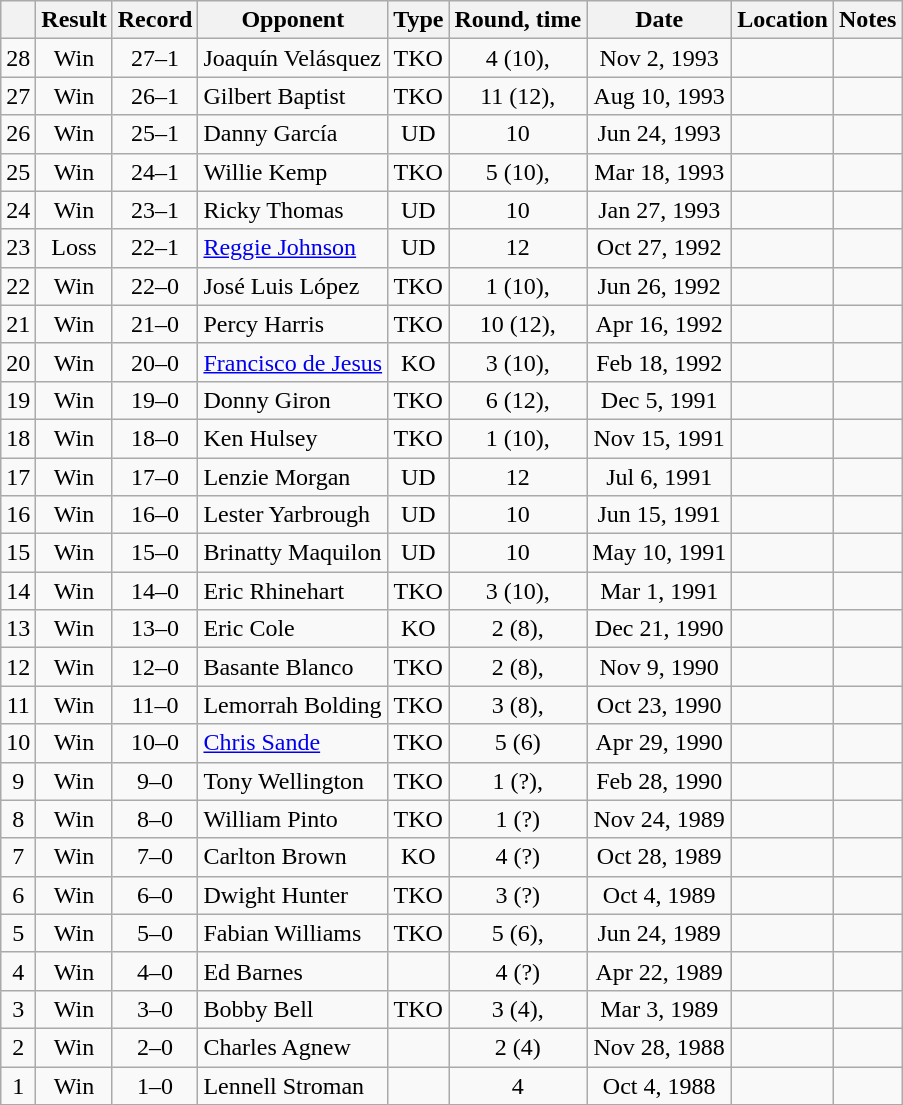<table class="wikitable" style="text-align:center">
<tr>
<th></th>
<th>Result</th>
<th>Record</th>
<th>Opponent</th>
<th>Type</th>
<th>Round, time</th>
<th>Date</th>
<th>Location</th>
<th>Notes</th>
</tr>
<tr>
<td>28</td>
<td>Win</td>
<td>27–1</td>
<td style="text-align:left;"> Joaquín Velásquez</td>
<td>TKO</td>
<td>4 (10), </td>
<td>Nov 2, 1993</td>
<td style="text-align:left;"> </td>
<td></td>
</tr>
<tr>
<td>27</td>
<td>Win</td>
<td>26–1</td>
<td style="text-align:left;"> Gilbert Baptist</td>
<td>TKO</td>
<td>11 (12), </td>
<td>Aug 10, 1993</td>
<td style="text-align:left;"> </td>
<td align=left></td>
</tr>
<tr>
<td>26</td>
<td>Win</td>
<td>25–1</td>
<td style="text-align:left;"> Danny García</td>
<td>UD</td>
<td>10</td>
<td>Jun 24, 1993</td>
<td style="text-align:left;"> </td>
<td align=left></td>
</tr>
<tr>
<td>25</td>
<td>Win</td>
<td>24–1</td>
<td style="text-align:left;"> Willie Kemp</td>
<td>TKO</td>
<td>5 (10), </td>
<td>Mar 18, 1993</td>
<td style="text-align:left;"> </td>
<td></td>
</tr>
<tr>
<td>24</td>
<td>Win</td>
<td>23–1</td>
<td style="text-align:left;"> Ricky Thomas</td>
<td>UD</td>
<td>10</td>
<td>Jan 27, 1993</td>
<td style="text-align:left;"> </td>
<td></td>
</tr>
<tr>
<td>23</td>
<td>Loss</td>
<td>22–1</td>
<td style="text-align:left;"> <a href='#'>Reggie Johnson</a></td>
<td>UD</td>
<td>12</td>
<td>Oct 27, 1992</td>
<td style="text-align:left;"> </td>
<td style="text-align:left;"></td>
</tr>
<tr>
<td>22</td>
<td>Win</td>
<td>22–0</td>
<td style="text-align:left;"> José Luis López</td>
<td>TKO</td>
<td>1 (10), </td>
<td>Jun 26, 1992</td>
<td style="text-align:left;"> </td>
<td></td>
</tr>
<tr>
<td>21</td>
<td>Win</td>
<td>21–0</td>
<td style="text-align:left;"> Percy Harris</td>
<td>TKO</td>
<td>10 (12), </td>
<td>Apr 16, 1992</td>
<td style="text-align:left;"> </td>
<td align=left></td>
</tr>
<tr>
<td>20</td>
<td>Win</td>
<td>20–0</td>
<td style="text-align:left;"> <a href='#'>Francisco de Jesus</a></td>
<td>KO</td>
<td>3 (10), </td>
<td>Feb 18, 1992</td>
<td style="text-align:left;"> </td>
<td></td>
</tr>
<tr>
<td>19</td>
<td>Win</td>
<td>19–0</td>
<td style="text-align:left;"> Donny Giron</td>
<td>TKO</td>
<td>6 (12), </td>
<td>Dec 5, 1991</td>
<td style="text-align:left;"> </td>
<td align=left></td>
</tr>
<tr>
<td>18</td>
<td>Win</td>
<td>18–0</td>
<td style="text-align:left;"> Ken Hulsey</td>
<td>TKO</td>
<td>1 (10), </td>
<td>Nov 15, 1991</td>
<td style="text-align:left;"> </td>
<td></td>
</tr>
<tr>
<td>17</td>
<td>Win</td>
<td>17–0</td>
<td style="text-align:left;"> Lenzie Morgan</td>
<td>UD</td>
<td>12</td>
<td>Jul 6, 1991</td>
<td style="text-align:left;"> </td>
<td align=left></td>
</tr>
<tr>
<td>16</td>
<td>Win</td>
<td>16–0</td>
<td style="text-align:left;"> Lester Yarbrough</td>
<td>UD</td>
<td>10</td>
<td>Jun 15, 1991</td>
<td style="text-align:left;"> </td>
<td></td>
</tr>
<tr>
<td>15</td>
<td>Win</td>
<td>15–0</td>
<td style="text-align:left;"> Brinatty Maquilon</td>
<td>UD</td>
<td>10</td>
<td>May 10, 1991</td>
<td style="text-align:left;"> </td>
<td></td>
</tr>
<tr>
<td>14</td>
<td>Win</td>
<td>14–0</td>
<td style="text-align:left;"> Eric Rhinehart</td>
<td>TKO</td>
<td>3 (10), </td>
<td>Mar 1, 1991</td>
<td style="text-align:left;"> </td>
<td></td>
</tr>
<tr>
<td>13</td>
<td>Win</td>
<td>13–0</td>
<td style="text-align:left;"> Eric Cole</td>
<td>KO</td>
<td>2 (8), </td>
<td>Dec 21, 1990</td>
<td style="text-align:left;"> </td>
<td></td>
</tr>
<tr>
<td>12</td>
<td>Win</td>
<td>12–0</td>
<td style="text-align:left;"> Basante Blanco</td>
<td>TKO</td>
<td>2 (8), </td>
<td>Nov 9, 1990</td>
<td style="text-align:left;"> </td>
<td></td>
</tr>
<tr>
<td>11</td>
<td>Win</td>
<td>11–0</td>
<td style="text-align:left;"> Lemorrah Bolding</td>
<td>TKO</td>
<td>3 (8), </td>
<td>Oct 23, 1990</td>
<td style="text-align:left;"> </td>
<td></td>
</tr>
<tr>
<td>10</td>
<td>Win</td>
<td>10–0</td>
<td style="text-align:left;"> <a href='#'>Chris Sande</a></td>
<td>TKO</td>
<td>5 (6)</td>
<td>Apr 29, 1990</td>
<td style="text-align:left;"> </td>
<td></td>
</tr>
<tr>
<td>9</td>
<td>Win</td>
<td>9–0</td>
<td style="text-align:left;"> Tony Wellington</td>
<td>TKO</td>
<td>1 (?), </td>
<td>Feb 28, 1990</td>
<td style="text-align:left;"> </td>
<td></td>
</tr>
<tr>
<td>8</td>
<td>Win</td>
<td>8–0</td>
<td style="text-align:left;"> William Pinto</td>
<td>TKO</td>
<td>1 (?)</td>
<td>Nov 24, 1989</td>
<td style="text-align:left;"> </td>
<td></td>
</tr>
<tr>
<td>7</td>
<td>Win</td>
<td>7–0</td>
<td style="text-align:left;"> Carlton Brown</td>
<td>KO</td>
<td>4 (?)</td>
<td>Oct 28, 1989</td>
<td style="text-align:left;"> </td>
<td></td>
</tr>
<tr>
<td>6</td>
<td>Win</td>
<td>6–0</td>
<td style="text-align:left;"> Dwight Hunter</td>
<td>TKO</td>
<td>3 (?)</td>
<td>Oct 4, 1989</td>
<td style="text-align:left;"> </td>
<td></td>
</tr>
<tr>
<td>5</td>
<td>Win</td>
<td>5–0</td>
<td style="text-align:left;"> Fabian Williams</td>
<td>TKO</td>
<td>5 (6), </td>
<td>Jun 24, 1989</td>
<td style="text-align:left;"> </td>
<td></td>
</tr>
<tr>
<td>4</td>
<td>Win</td>
<td>4–0</td>
<td style="text-align:left;"> Ed Barnes</td>
<td></td>
<td>4 (?)</td>
<td>Apr 22, 1989</td>
<td style="text-align:left;"> </td>
<td></td>
</tr>
<tr>
<td>3</td>
<td>Win</td>
<td>3–0</td>
<td style="text-align:left;"> Bobby Bell</td>
<td>TKO</td>
<td>3 (4), </td>
<td>Mar 3, 1989</td>
<td style="text-align:left;"> </td>
<td></td>
</tr>
<tr>
<td>2</td>
<td>Win</td>
<td>2–0</td>
<td style="text-align:left;"> Charles Agnew</td>
<td></td>
<td>2 (4)</td>
<td>Nov 28, 1988</td>
<td style="text-align:left;"> </td>
<td></td>
</tr>
<tr>
<td>1</td>
<td>Win</td>
<td>1–0</td>
<td style="text-align:left;"> Lennell Stroman</td>
<td></td>
<td>4</td>
<td>Oct 4, 1988</td>
<td style="text-align:left;"> </td>
<td></td>
</tr>
</table>
